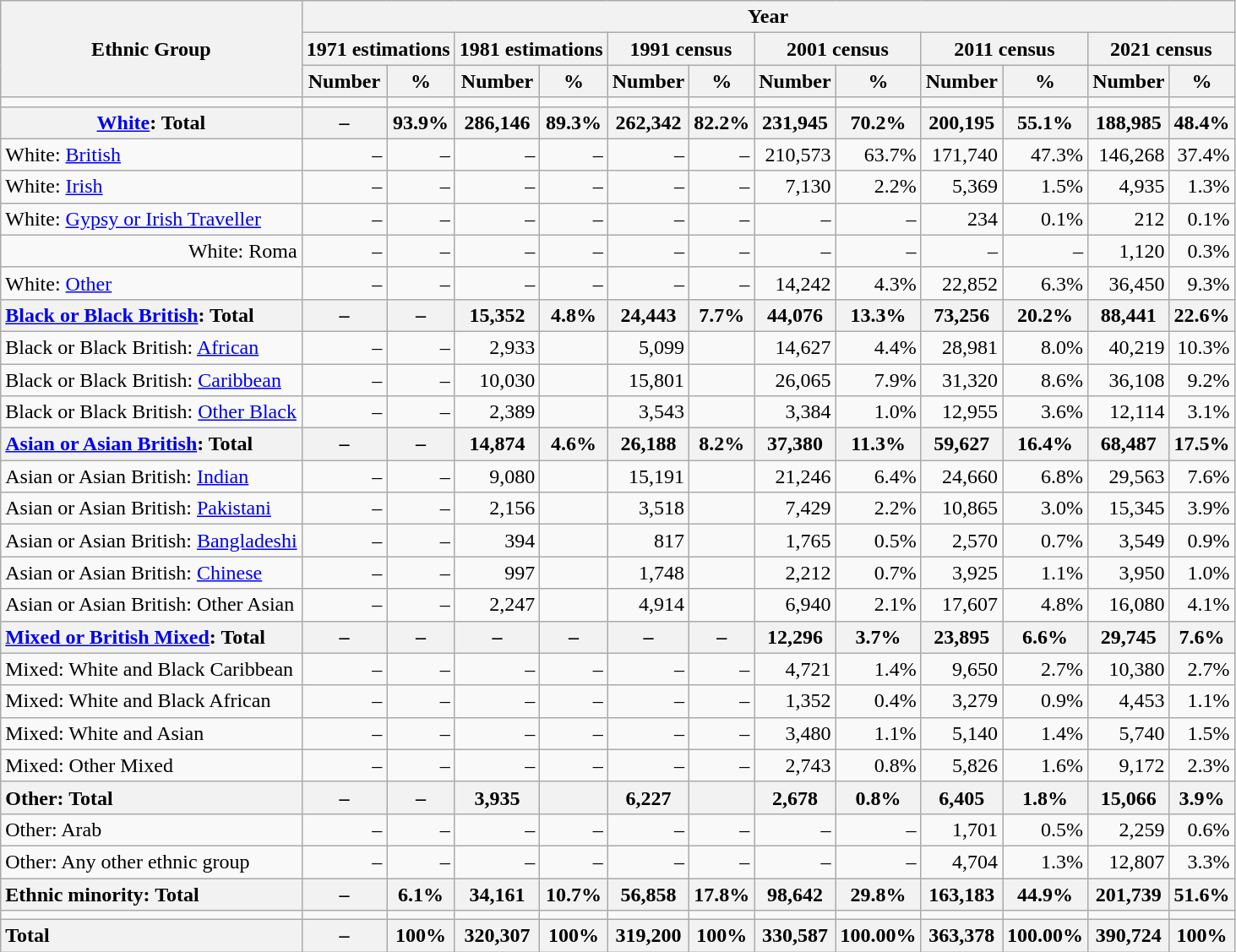<table class="wikitable sortable" style="text-align:right">
<tr>
<th rowspan="3">Ethnic Group</th>
<th colspan="12">Year</th>
</tr>
<tr>
<th colspan="2">1971 estimations</th>
<th colspan="2">1981 estimations</th>
<th colspan="2">1991 census</th>
<th colspan="2">2001 census</th>
<th colspan="2">2011 census</th>
<th colspan="2">2021 census</th>
</tr>
<tr>
<th>Number</th>
<th>%</th>
<th>Number</th>
<th>%</th>
<th>Number</th>
<th>%</th>
<th>Number</th>
<th>%</th>
<th>Number</th>
<th>%</th>
<th>Number</th>
<th>%</th>
</tr>
<tr>
<td></td>
<td></td>
<td></td>
<td></td>
<td></td>
<td></td>
<td></td>
<td></td>
<td></td>
<td></td>
<td></td>
<td></td>
<td></td>
</tr>
<tr>
<th><a href='#'>White</a>: Total</th>
<th>–</th>
<th>93.9%</th>
<th>286,146</th>
<th>89.3%</th>
<th>262,342</th>
<th>82.2%</th>
<th>231,945</th>
<th>70.2%</th>
<th>200,195</th>
<th>55.1%</th>
<th>188,985</th>
<th>48.4%</th>
</tr>
<tr>
<td style="text-align:left">White: <a href='#'>British</a></td>
<td>–</td>
<td>–</td>
<td>–</td>
<td>–</td>
<td>–</td>
<td>–</td>
<td>210,573</td>
<td>63.7%</td>
<td>171,740</td>
<td>47.3%</td>
<td>146,268</td>
<td>37.4%</td>
</tr>
<tr>
<td style="text-align:left">White: <a href='#'>Irish</a></td>
<td>–</td>
<td>–</td>
<td>–</td>
<td>–</td>
<td>–</td>
<td>–</td>
<td>7,130</td>
<td>2.2%</td>
<td>5,369</td>
<td>1.5%</td>
<td>4,935</td>
<td>1.3%</td>
</tr>
<tr>
<td style="text-align:left">White: <a href='#'>Gypsy or Irish Traveller</a></td>
<td>–</td>
<td>–</td>
<td>–</td>
<td>–</td>
<td>–</td>
<td>–</td>
<td>–</td>
<td>–</td>
<td>234</td>
<td>0.1%</td>
<td>212</td>
<td>0.1%</td>
</tr>
<tr>
<td>White: Roma</td>
<td>–</td>
<td>–</td>
<td>–</td>
<td>–</td>
<td>–</td>
<td>–</td>
<td>–</td>
<td>–</td>
<td>–</td>
<td>–</td>
<td>1,120</td>
<td>0.3%</td>
</tr>
<tr>
<td style="text-align:left">White: <a href='#'>Other</a></td>
<td>–</td>
<td>–</td>
<td>–</td>
<td>–</td>
<td>–</td>
<td>–</td>
<td>14,242</td>
<td>4.3%</td>
<td>22,852</td>
<td>6.3%</td>
<td>36,450</td>
<td>9.3%</td>
</tr>
<tr>
<th style="text-align:left"><a href='#'>Black or Black British</a>: Total</th>
<th>–</th>
<th>–</th>
<th>15,352</th>
<th>4.8%</th>
<th>24,443</th>
<th>7.7%</th>
<th>44,076</th>
<th>13.3%</th>
<th>73,256</th>
<th>20.2%</th>
<th>88,441</th>
<th>22.6%</th>
</tr>
<tr>
<td style="text-align:left">Black or Black British: <a href='#'>African</a></td>
<td>–</td>
<td>–</td>
<td>2,933</td>
<td></td>
<td>5,099</td>
<td></td>
<td>14,627</td>
<td>4.4%</td>
<td>28,981</td>
<td>8.0%</td>
<td>40,219</td>
<td>10.3%</td>
</tr>
<tr>
<td style="text-align:left">Black or Black British: <a href='#'>Caribbean</a></td>
<td>–</td>
<td>–</td>
<td>10,030</td>
<td></td>
<td>15,801</td>
<td></td>
<td>26,065</td>
<td>7.9%</td>
<td>31,320</td>
<td>8.6%</td>
<td>36,108</td>
<td>9.2%</td>
</tr>
<tr>
<td style="text-align:left">Black or Black British: <a href='#'>Other Black</a></td>
<td>–</td>
<td>–</td>
<td>2,389</td>
<td></td>
<td>3,543</td>
<td></td>
<td>3,384</td>
<td>1.0%</td>
<td>12,955</td>
<td>3.6%</td>
<td>12,114</td>
<td>3.1%</td>
</tr>
<tr>
<th style="text-align:left"><a href='#'>Asian or Asian British</a>: Total</th>
<th>–</th>
<th>–</th>
<th>14,874</th>
<th>4.6%</th>
<th>26,188</th>
<th>8.2%</th>
<th>37,380</th>
<th>11.3%</th>
<th>59,627</th>
<th>16.4%</th>
<th>68,487</th>
<th>17.5%</th>
</tr>
<tr>
<td style="text-align:left">Asian or Asian British: <a href='#'>Indian</a></td>
<td>–</td>
<td>–</td>
<td>9,080</td>
<td></td>
<td>15,191</td>
<td></td>
<td>21,246</td>
<td>6.4%</td>
<td>24,660</td>
<td>6.8%</td>
<td>29,563</td>
<td>7.6%</td>
</tr>
<tr>
<td style="text-align:left">Asian or Asian British: <a href='#'>Pakistani</a></td>
<td>–</td>
<td>–</td>
<td>2,156</td>
<td></td>
<td>3,518</td>
<td></td>
<td>7,429</td>
<td>2.2%</td>
<td>10,865</td>
<td>3.0%</td>
<td>15,345</td>
<td>3.9%</td>
</tr>
<tr>
<td style="text-align:left">Asian or Asian British: <a href='#'>Bangladeshi</a></td>
<td>–</td>
<td>–</td>
<td>394</td>
<td></td>
<td>817</td>
<td></td>
<td>1,765</td>
<td>0.5%</td>
<td>2,570</td>
<td>0.7%</td>
<td>3,549</td>
<td>0.9%</td>
</tr>
<tr>
<td style="text-align:left">Asian or Asian British: <a href='#'>Chinese</a></td>
<td>–</td>
<td>–</td>
<td>997</td>
<td></td>
<td>1,748</td>
<td></td>
<td>2,212</td>
<td>0.7%</td>
<td>3,925</td>
<td>1.1%</td>
<td>3,950</td>
<td>1.0%</td>
</tr>
<tr>
<td style="text-align:left">Asian or Asian British: Other Asian</td>
<td>–</td>
<td>–</td>
<td>2,247</td>
<td></td>
<td>4,914</td>
<td></td>
<td>6,940</td>
<td>2.1%</td>
<td>17,607</td>
<td>4.8%</td>
<td>16,080</td>
<td>4.1%</td>
</tr>
<tr>
<th style="text-align:left"><a href='#'>Mixed or British Mixed</a>: Total</th>
<th>–</th>
<th>–</th>
<th>–</th>
<th>–</th>
<th>–</th>
<th>–</th>
<th>12,296</th>
<th>3.7%</th>
<th>23,895</th>
<th>6.6%</th>
<th>29,745</th>
<th>7.6%</th>
</tr>
<tr>
<td style="text-align:left">Mixed: White and Black Caribbean</td>
<td>–</td>
<td>–</td>
<td>–</td>
<td>–</td>
<td>–</td>
<td>–</td>
<td>4,721</td>
<td>1.4%</td>
<td>9,650</td>
<td>2.7%</td>
<td>10,380</td>
<td>2.7%</td>
</tr>
<tr>
<td style="text-align:left">Mixed: White and Black African</td>
<td>–</td>
<td>–</td>
<td>–</td>
<td>–</td>
<td>–</td>
<td>–</td>
<td>1,352</td>
<td>0.4%</td>
<td>3,279</td>
<td>0.9%</td>
<td>4,453</td>
<td>1.1%</td>
</tr>
<tr>
<td style="text-align:left">Mixed: White and Asian</td>
<td>–</td>
<td>–</td>
<td>–</td>
<td>–</td>
<td>–</td>
<td>–</td>
<td>3,480</td>
<td>1.1%</td>
<td>5,140</td>
<td>1.4%</td>
<td>5,740</td>
<td>1.5%</td>
</tr>
<tr>
<td style="text-align:left">Mixed: Other Mixed</td>
<td>–</td>
<td>–</td>
<td>–</td>
<td>–</td>
<td>–</td>
<td>–</td>
<td>2,743</td>
<td>0.8%</td>
<td>5,826</td>
<td>1.6%</td>
<td>9,172</td>
<td>2.3%</td>
</tr>
<tr>
<th style="text-align:left">Other: Total</th>
<th>–</th>
<th>–</th>
<th>3,935</th>
<th></th>
<th>6,227</th>
<th></th>
<th>2,678</th>
<th>0.8%</th>
<th>6,405</th>
<th>1.8%</th>
<th>15,066</th>
<th>3.9%</th>
</tr>
<tr>
<td style="text-align:left">Other: Arab</td>
<td>–</td>
<td>–</td>
<td>–</td>
<td>–</td>
<td>–</td>
<td>–</td>
<td>–</td>
<td>–</td>
<td>1,701</td>
<td>0.5%</td>
<td>2,259</td>
<td>0.6%</td>
</tr>
<tr>
<td style="text-align:left">Other: Any other ethnic group</td>
<td>–</td>
<td>–</td>
<td>–</td>
<td>–</td>
<td>–</td>
<td>–</td>
<td>–</td>
<td>–</td>
<td>4,704</td>
<td>1.3%</td>
<td>12,807</td>
<td>3.3%</td>
</tr>
<tr>
<th style="text-align:left">Ethnic minority: Total</th>
<th>–</th>
<th>6.1%</th>
<th>34,161</th>
<th>10.7%</th>
<th>56,858</th>
<th>17.8%</th>
<th>98,642</th>
<th>29.8%</th>
<th>163,183</th>
<th>44.9%</th>
<th>201,739</th>
<th>51.6%</th>
</tr>
<tr>
<td></td>
<td></td>
<td></td>
<td></td>
<td></td>
<td></td>
<td></td>
<td></td>
<td></td>
<td></td>
<td></td>
<td></td>
<td></td>
</tr>
<tr>
<th style="text-align:left">Total</th>
<th>–</th>
<th>100%</th>
<th>320,307</th>
<th>100%</th>
<th>319,200</th>
<th>100%</th>
<th>330,587</th>
<th>100.00%</th>
<th>363,378</th>
<th>100.00%</th>
<th>390,724</th>
<th>100%</th>
</tr>
</table>
